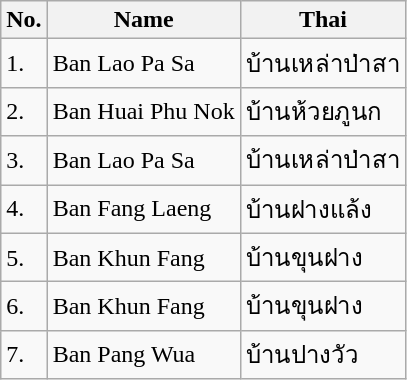<table class="wikitable sortable">
<tr>
<th>No.</th>
<th>Name</th>
<th>Thai</th>
</tr>
<tr>
<td>1.</td>
<td>Ban Lao Pa Sa</td>
<td>บ้านเหล่าป่าสา</td>
</tr>
<tr>
<td>2.</td>
<td>Ban Huai Phu Nok</td>
<td>บ้านห้วยภูนก</td>
</tr>
<tr>
<td>3.</td>
<td>Ban Lao Pa Sa</td>
<td>บ้านเหล่าป่าสา</td>
</tr>
<tr>
<td>4.</td>
<td>Ban Fang Laeng</td>
<td>บ้านฝางแล้ง</td>
</tr>
<tr>
<td>5.</td>
<td>Ban Khun Fang</td>
<td>บ้านขุนฝาง</td>
</tr>
<tr>
<td>6.</td>
<td>Ban Khun Fang</td>
<td>บ้านขุนฝาง</td>
</tr>
<tr>
<td>7.</td>
<td>Ban Pang Wua</td>
<td>บ้านปางวัว</td>
</tr>
</table>
